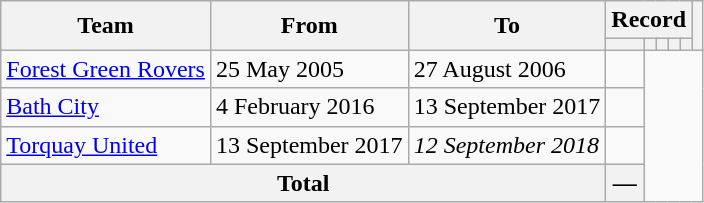<table class=wikitable style="text-align: center">
<tr>
<th rowspan=2>Team</th>
<th rowspan=2>From</th>
<th rowspan=2>To</th>
<th colspan=5>Record</th>
<th rowspan=2></th>
</tr>
<tr>
<th></th>
<th></th>
<th></th>
<th></th>
<th></th>
</tr>
<tr>
<td align=left><a href='#'>Forest Green Rovers</a></td>
<td align=left>25 May 2005</td>
<td align=left>27 August 2006<br></td>
<td></td>
</tr>
<tr>
<td align=left><a href='#'>Bath City</a></td>
<td align=left>4 February 2016</td>
<td align=left>13 September 2017<br></td>
<td></td>
</tr>
<tr>
<td align=left><a href='#'>Torquay United</a></td>
<td align=left>13 September 2017</td>
<td align=left><em>12 September 2018</em><br></td>
<td></td>
</tr>
<tr>
<th colspan=3>Total<br></th>
<th>—</th>
</tr>
</table>
